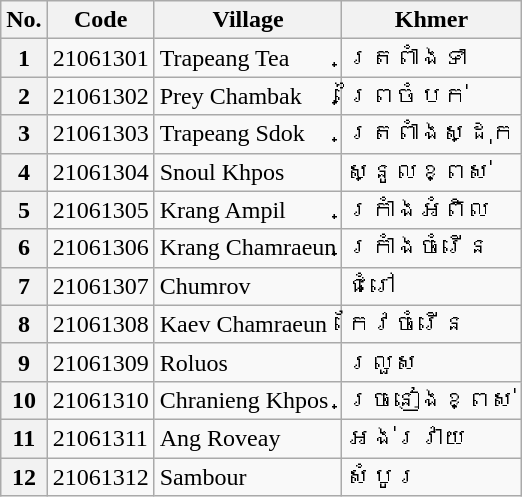<table class="wikitable sortable mw-collapsible">
<tr>
<th>No.</th>
<th>Code</th>
<th>Village</th>
<th>Khmer</th>
</tr>
<tr>
<th>1</th>
<td>21061301</td>
<td>Trapeang Tea</td>
<td>ត្រពាំងទា</td>
</tr>
<tr>
<th>2</th>
<td>21061302</td>
<td>Prey Chambak</td>
<td>ព្រៃចំបក់</td>
</tr>
<tr>
<th>3</th>
<td>21061303</td>
<td>Trapeang Sdok</td>
<td>ត្រពាំងស្ដុក</td>
</tr>
<tr>
<th>4</th>
<td>21061304</td>
<td>Snoul Khpos</td>
<td>ស្នូលខ្ពស់</td>
</tr>
<tr>
<th>5</th>
<td>21061305</td>
<td>Krang Ampil</td>
<td>ក្រាំងអំពិល</td>
</tr>
<tr>
<th>6</th>
<td>21061306</td>
<td>Krang Chamraeun</td>
<td>ក្រាំងចំរើន</td>
</tr>
<tr>
<th>7</th>
<td>21061307</td>
<td>Chumrov</td>
<td>ជំរៅ</td>
</tr>
<tr>
<th>8</th>
<td>21061308</td>
<td>Kaev Chamraeun</td>
<td>កែវចំរើន</td>
</tr>
<tr>
<th>9</th>
<td>21061309</td>
<td>Roluos</td>
<td>រលួស</td>
</tr>
<tr>
<th>10</th>
<td>21061310</td>
<td>Chranieng Khpos</td>
<td>ច្រនៀងខ្ពស់</td>
</tr>
<tr>
<th>11</th>
<td>21061311</td>
<td>Ang Roveay</td>
<td>អង់រវាយ</td>
</tr>
<tr>
<th>12</th>
<td>21061312</td>
<td>Sambour</td>
<td>សំបូរ</td>
</tr>
</table>
